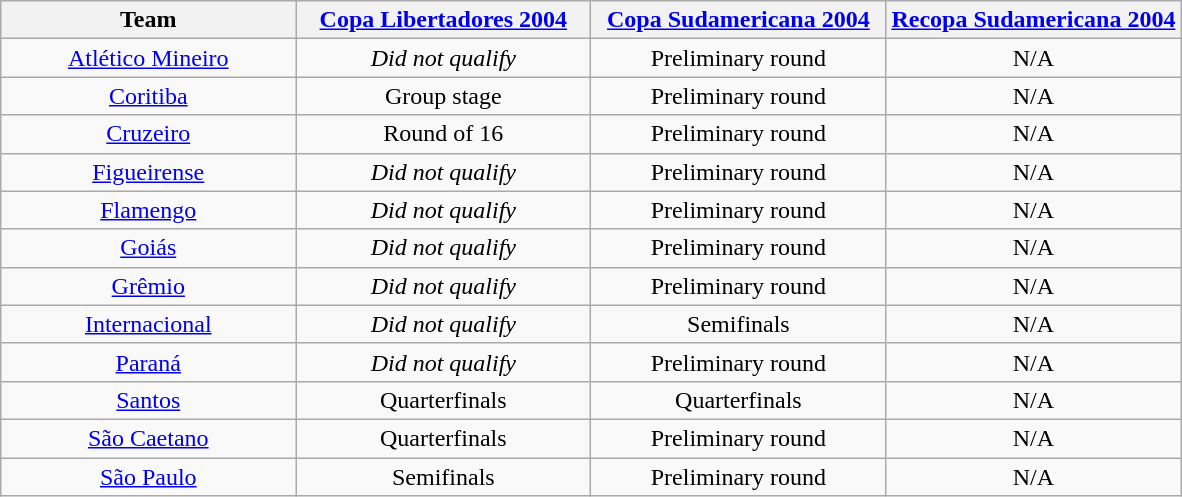<table class="wikitable">
<tr>
<th width= 25%>Team</th>
<th width= 25%><a href='#'>Copa Libertadores 2004</a></th>
<th width= 25%><a href='#'>Copa Sudamericana 2004</a></th>
<th width= 25%><a href='#'>Recopa Sudamericana 2004</a></th>
</tr>
<tr align="center">
<td><a href='#'>Atlético Mineiro</a></td>
<td><em>Did not qualify</em></td>
<td>Preliminary round</td>
<td>N/A</td>
</tr>
<tr align="center">
<td><a href='#'>Coritiba</a></td>
<td>Group stage</td>
<td>Preliminary round</td>
<td>N/A</td>
</tr>
<tr align="center">
<td><a href='#'>Cruzeiro</a></td>
<td>Round of 16</td>
<td>Preliminary round</td>
<td>N/A</td>
</tr>
<tr align="center">
<td><a href='#'>Figueirense</a></td>
<td><em>Did not qualify</em></td>
<td>Preliminary round</td>
<td>N/A</td>
</tr>
<tr align="center">
<td><a href='#'>Flamengo</a></td>
<td><em>Did not qualify</em></td>
<td>Preliminary round</td>
<td>N/A</td>
</tr>
<tr align="center">
<td><a href='#'>Goiás</a></td>
<td><em>Did not qualify</em></td>
<td>Preliminary round</td>
<td>N/A</td>
</tr>
<tr align="center">
<td><a href='#'>Grêmio</a></td>
<td><em>Did not qualify</em></td>
<td>Preliminary round</td>
<td>N/A</td>
</tr>
<tr align="center">
<td><a href='#'>Internacional</a></td>
<td><em>Did not qualify</em></td>
<td>Semifinals</td>
<td>N/A</td>
</tr>
<tr align="center">
<td><a href='#'>Paraná</a></td>
<td><em>Did not qualify</em></td>
<td>Preliminary round</td>
<td>N/A</td>
</tr>
<tr align="center">
<td><a href='#'>Santos</a></td>
<td>Quarterfinals</td>
<td>Quarterfinals</td>
<td>N/A</td>
</tr>
<tr align="center">
<td><a href='#'>São Caetano</a></td>
<td>Quarterfinals</td>
<td>Preliminary round</td>
<td>N/A</td>
</tr>
<tr align="center">
<td><a href='#'>São Paulo</a></td>
<td>Semifinals</td>
<td>Preliminary round</td>
<td>N/A</td>
</tr>
</table>
